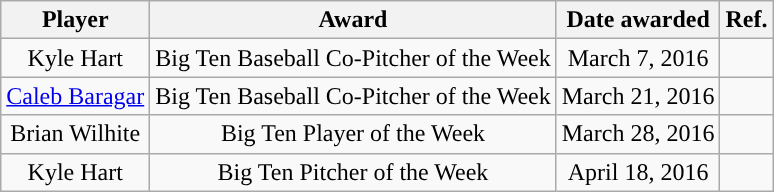<table class="wikitable sortable sortable" style="text-align: center">
<tr align=center>
<th>Player</th>
<th>Award</th>
<th>Date awarded</th>
<th>Ref.</th>
</tr>
<tr>
<td>Kyle Hart</td>
<td rowspan="1">Big Ten Baseball Co-Pitcher of the Week</td>
<td rowspan="1">March 7, 2016</td>
<td rowspan="1"></td>
</tr>
<tr>
<td><a href='#'>Caleb Baragar</a></td>
<td rowspan="1">Big Ten Baseball Co-Pitcher of the Week</td>
<td rowspan="1">March 21, 2016</td>
<td rowspan="1"></td>
</tr>
<tr>
<td>Brian Wilhite</td>
<td rowspan="1">Big Ten Player of the Week</td>
<td rowspan="1">March 28, 2016</td>
<td rowspan="1"></td>
</tr>
<tr>
<td>Kyle Hart</td>
<td rowspan="1">Big Ten Pitcher of the Week</td>
<td rowspan="1">April 18, 2016</td>
<td rowspan="1"></td>
</tr>
</table>
